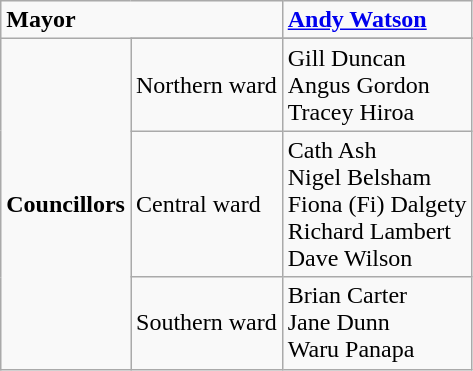<table class="wikitable">
<tr>
<td colspan=2><strong>Mayor</strong></td>
<td><strong><a href='#'>Andy Watson</a></strong></td>
</tr>
<tr>
<td rowspan=4 align=center><strong>Councillors</strong></td>
</tr>
<tr>
<td>Northern ward</td>
<td>Gill Duncan<br>Angus Gordon<br>Tracey Hiroa</td>
</tr>
<tr>
<td>Central ward</td>
<td>Cath Ash<br>Nigel Belsham<br>Fiona (Fi) Dalgety<br>Richard Lambert<br>Dave Wilson</td>
</tr>
<tr>
<td>Southern ward</td>
<td>Brian Carter<br>Jane Dunn<br>Waru Panapa</td>
</tr>
</table>
